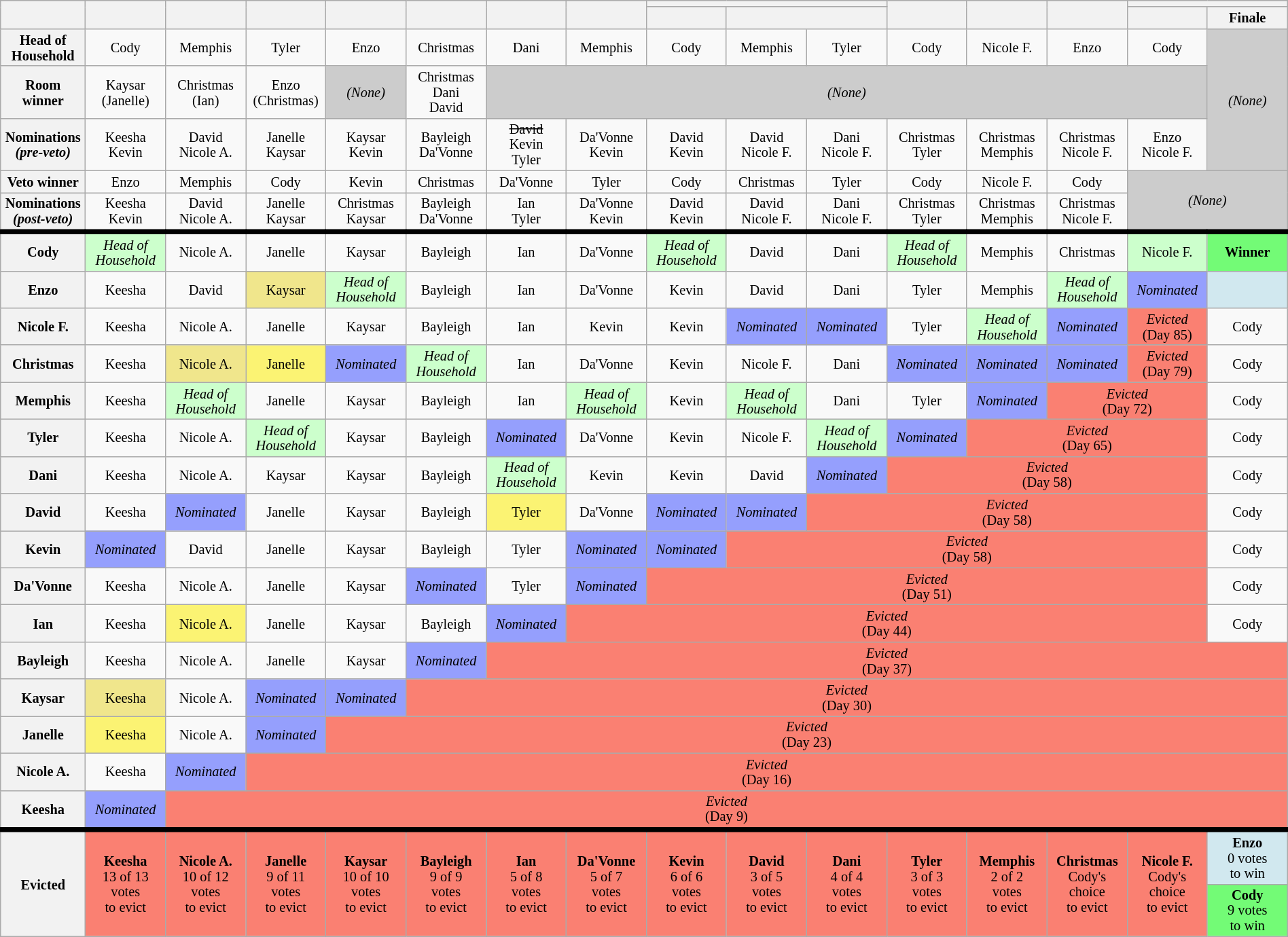<table class="wikitable" style="text-align:center; line-height:15px; font-size:85%; width:100%;">
<tr>
<th scope="col" rowspan="2" style="width:6%"></th>
<th scope="col" rowspan="2" style="width:6%"></th>
<th scope="col" rowspan="2" style="width:6%"></th>
<th scope="col" rowspan="2" style="width:6%"></th>
<th scope="col" rowspan="2" style="width:6%"></th>
<th scope="col" rowspan="2" style="width:6%"></th>
<th scope="col" rowspan="2" style="width:6%"></th>
<th scope="col" rowspan="2" style="width:6%"></th>
<th scope="colgroup" colspan="3" style="width:6%"></th>
<th scope="col" rowspan="2" style="width:6%"></th>
<th scope="col" rowspan="2" style="width:6%"></th>
<th scope="col" rowspan="2" style="width:6%"></th>
<th scope="colgroup" colspan="2" style="width:6%"></th>
</tr>
<tr>
<th style="width:6%"></th>
<th colspan=2 style="width:12%"></th>
<th style="width:6%"></th>
<th style="width:6%">Finale</th>
</tr>
<tr>
<th scope="row">Head of Household</th>
<td>Cody</td>
<td>Memphis</td>
<td>Tyler</td>
<td>Enzo</td>
<td>Christmas</td>
<td>Dani</td>
<td>Memphis</td>
<td>Cody</td>
<td>Memphis</td>
<td>Tyler</td>
<td>Cody</td>
<td>Nicole F.</td>
<td>Enzo</td>
<td>Cody</td>
<td rowspan="3" bgcolor="#ccc"><em>(None)</em></td>
</tr>
<tr>
<th scope="row">Room winner</th>
<td>Kaysar<br>(Janelle)</td>
<td>Christmas<br>(Ian)</td>
<td>Enzo<br>(Christmas)</td>
<td bgcolor=#ccc><em>(None)</em></td>
<td>Christmas<br>Dani<br>David</td>
<td colspan="9" bgcolor=#ccc><em>(None)</em></td>
</tr>
<tr>
<th scope="row">Nominations<br><em>(pre-veto)</em></th>
<td>Keesha<br>Kevin</td>
<td>David<br>Nicole A.</td>
<td>Janelle<br>Kaysar</td>
<td>Kaysar<br>Kevin</td>
<td>Bayleigh<br>Da'Vonne</td>
<td><s>David</s><br>Kevin<br>Tyler</td>
<td>Da'Vonne<br>Kevin</td>
<td>David<br>Kevin</td>
<td>David<br> Nicole F.</td>
<td>Dani<br> Nicole F.</td>
<td>Christmas<br>Tyler</td>
<td>Christmas<br>Memphis</td>
<td>Christmas<br>Nicole F.</td>
<td>Enzo<br>Nicole F.</td>
</tr>
<tr>
<th scope="row">Veto winner</th>
<td>Enzo</td>
<td>Memphis</td>
<td>Cody</td>
<td>Kevin</td>
<td>Christmas</td>
<td>Da'Vonne</td>
<td>Tyler</td>
<td>Cody</td>
<td>Christmas</td>
<td>Tyler</td>
<td>Cody</td>
<td>Nicole F.</td>
<td>Cody</td>
<td rowspan="2" colspan="2" bgcolor=#ccc><em>(None)</em></td>
</tr>
<tr>
<th scope="row">Nominations<br><em>(post-veto)</em></th>
<td>Keesha<br>Kevin</td>
<td>David<br>Nicole A.</td>
<td>Janelle<br>Kaysar</td>
<td>Christmas<br>Kaysar</td>
<td>Bayleigh<br>Da'Vonne</td>
<td>Ian<br>Tyler</td>
<td>Da'Vonne<br>Kevin</td>
<td>David<br>Kevin</td>
<td>David<br>Nicole F.</td>
<td>Dani<br>Nicole F.</td>
<td>Christmas<br>Tyler</td>
<td>Christmas<br>Memphis</td>
<td>Christmas<br>Nicole F.</td>
</tr>
<tr style="border-top:5px solid; style="height:35px">
<th scope="row">Cody</th>
<td style="background:#CCFFCC;"><em>Head of Household</em></td>
<td>Nicole A.</td>
<td>Janelle</td>
<td>Kaysar</td>
<td>Bayleigh</td>
<td>Ian</td>
<td>Da'Vonne</td>
<td style="background:#CCFFCC;"><em>Head of Household</em></td>
<td>David</td>
<td>Dani</td>
<td style="background:#CCFFCC;"><em>Head of Household</em></td>
<td>Memphis</td>
<td>Christmas</td>
<td style="background:#CCFFCC;">Nicole F.</td>
<td style="background:#73FB76"><strong>Winner</strong></td>
</tr>
<tr style="height:35px">
<th scope="row">Enzo</th>
<td>Keesha</td>
<td>David</td>
<td style="background:#F0E68C">Kaysar</td>
<td style="background:#CCFFCC;"><em>Head of Household</em></td>
<td>Bayleigh</td>
<td>Ian</td>
<td>Da'Vonne</td>
<td>Kevin</td>
<td>David</td>
<td>Dani</td>
<td>Tyler</td>
<td>Memphis</td>
<td style="background:#CCFFCC;"><em>Head of Household</em></td>
<td style="background:#959FFD"><em>Nominated</em></td>
<td style="background:#D1E8EF"></td>
</tr>
<tr style="height:35px">
<th scope="row">Nicole F.</th>
<td>Keesha</td>
<td>Nicole A.</td>
<td>Janelle</td>
<td>Kaysar</td>
<td>Bayleigh</td>
<td>Ian</td>
<td>Kevin</td>
<td>Kevin</td>
<td style="background:#959FFD"><em>Nominated</em></td>
<td style="background:#959FFD"><em>Nominated</em></td>
<td>Tyler</td>
<td style="background:#CCFFCC;"><em>Head of Household</em></td>
<td style="background:#959FFD"><em>Nominated</em></td>
<td colspan="1" style="background:salmon"><em>Evicted</em><br>(Day 85)</td>
<td>Cody</td>
</tr>
<tr style="height:35px">
<th scope="row">Christmas</th>
<td>Keesha</td>
<td style="background:#F0E68C">Nicole A.</td>
<td style="background:#FBF373">Janelle</td>
<td style="background:#959FFD"><em>Nominated</em></td>
<td style="background:#CCFFCC;"><em>Head of Household</em></td>
<td>Ian</td>
<td>Da'Vonne</td>
<td>Kevin</td>
<td>Nicole F.</td>
<td>Dani</td>
<td style="background:#959FFD"><em>Nominated</em></td>
<td style="background:#959FFD"><em>Nominated</em></td>
<td style="background:#959FFD"><em>Nominated</em></td>
<td colspan="1" style="background:salmon"><em>Evicted</em><br>(Day 79)</td>
<td>Cody</td>
</tr>
<tr style="height:35px">
<th scope="row">Memphis</th>
<td>Keesha</td>
<td style="background:#CCFFCC;"><em>Head of Household</em></td>
<td>Janelle</td>
<td>Kaysar</td>
<td>Bayleigh</td>
<td>Ian</td>
<td style="background:#CCFFCC;"><em>Head of<br>Household</em></td>
<td>Kevin</td>
<td style="background:#CCFFCC;"><em>Head of Household</em></td>
<td>Dani</td>
<td>Tyler</td>
<td style="background:#959FFD"><em>Nominated</em></td>
<td colspan="2" style="background:salmon "><em>Evicted</em><br>(Day 72)</td>
<td>Cody</td>
</tr>
<tr style="height:35px">
<th scope="row">Tyler</th>
<td>Keesha</td>
<td>Nicole A.</td>
<td style="background:#CCFFCC;"><em>Head of Household</em></td>
<td>Kaysar</td>
<td>Bayleigh</td>
<td style="background:#959FFD"><em>Nominated</em></td>
<td>Da'Vonne</td>
<td>Kevin</td>
<td>Nicole F.</td>
<td style="background:#CCFFCC;"><em>Head of Household</em></td>
<td style="background:#959FFD"><em>Nominated</em></td>
<td colspan="3" style="background:salmon"><em>Evicted</em><br>(Day 65)</td>
<td>Cody</td>
</tr>
<tr style="height:35px">
<th scope="row">Dani</th>
<td>Keesha</td>
<td>Nicole A.</td>
<td>Kaysar</td>
<td>Kaysar</td>
<td>Bayleigh</td>
<td style="background:#CCFFCC;"><em>Head of Household</em></td>
<td>Kevin</td>
<td>Kevin</td>
<td>David</td>
<td style="background:#959FFD"><em>Nominated</em></td>
<td colspan="4" style="background:salmon"><em>Evicted</em><br>(Day 58)</td>
<td>Cody</td>
</tr>
<tr style="height:35px">
<th scope="row">David</th>
<td>Keesha</td>
<td style="background:#959FFD"><em>Nominated</em></td>
<td>Janelle</td>
<td>Kaysar</td>
<td>Bayleigh</td>
<td style="background:#FBF373">Tyler</td>
<td>Da'Vonne</td>
<td style="background:#959FFD"><em>Nominated</em></td>
<td style="background:#959FFD"><em>Nominated</em></td>
<td colspan="5" style="background:salmon"><em>Evicted</em><br>(Day 58)</td>
<td>Cody</td>
</tr>
<tr style="height:35px">
<th scope="row">Kevin</th>
<td style="background:#959FFD"><em>Nominated</em></td>
<td>David</td>
<td>Janelle</td>
<td>Kaysar</td>
<td>Bayleigh</td>
<td>Tyler</td>
<td style="background:#959FFD"><em>Nominated</em></td>
<td style="background:#959FFD"><em>Nominated</em></td>
<td colspan="6" style="background:salmon"><em>Evicted</em><br>(Day 58)</td>
<td>Cody</td>
</tr>
<tr style="height:35px">
<th scope="row">Da'Vonne</th>
<td>Keesha</td>
<td>Nicole A.</td>
<td>Janelle</td>
<td>Kaysar</td>
<td style="background:#959FFD"><em>Nominated</em></td>
<td>Tyler</td>
<td style="background:#959FFD"><em>Nominated</em></td>
<td colspan="7" style="background:salmon"><em>Evicted</em><br>(Day 51)</td>
<td>Cody</td>
</tr>
<tr style="height:35px">
<th scope="row">Ian</th>
<td>Keesha</td>
<td style="background:#FBF373">Nicole A.</td>
<td>Janelle</td>
<td>Kaysar</td>
<td>Bayleigh</td>
<td style="background:#959FFD"><em>Nominated</em></td>
<td colspan="8" style="background:salmon"><em>Evicted</em><br>(Day 44)</td>
<td>Cody</td>
</tr>
<tr style="height:35px">
<th scope="row">Bayleigh</th>
<td>Keesha</td>
<td>Nicole A.</td>
<td>Janelle</td>
<td>Kaysar</td>
<td style="background:#959FFD"><em>Nominated</em></td>
<td colspan="10" style="background:salmon"><em>Evicted</em><br>(Day 37)</td>
</tr>
<tr style="height:35px">
<th scope="row">Kaysar</th>
<td style="background:#F0E68C">Keesha</td>
<td>Nicole A.</td>
<td style="background:#959FFD"><em>Nominated</em></td>
<td style="background:#959FFD"><em>Nominated</em></td>
<td colspan="11" style="background:salmon"><em>Evicted</em><br>(Day 30)</td>
</tr>
<tr style="height:35px">
<th scope="row">Janelle</th>
<td style="background:#FBF373">Keesha</td>
<td>Nicole A.</td>
<td style="background:#959FFD"><em>Nominated</em></td>
<td colspan="12" style="background:salmon"><em>Evicted</em><br>(Day 23)</td>
</tr>
<tr style="height:35px">
<th scope="row">Nicole A.</th>
<td>Keesha</td>
<td style="background:#959FFD"><em>Nominated</em></td>
<td colspan="13" style="background:salmon"><em>Evicted</em><br>(Day 16)</td>
</tr>
<tr style="height:35px">
<th scope="row">Keesha</th>
<td style="background:#959FFD"><em>Nominated</em></td>
<td colspan="14" style="background:salmon"><em>Evicted</em><br>(Day 9)</td>
</tr>
<tr style="border-top:5px solid">
<th scope="rowgroup" rowspan="2">Evicted</th>
<td style="background:salmon" rowspan="2"><strong>Keesha</strong><br>13 of 13<br>votes<br>to evict</td>
<td style="background:salmon" rowspan="2"><strong>Nicole A.</strong><br>10 of 12<br>votes<br>to evict</td>
<td style="background:salmon" rowspan="2"><strong>Janelle</strong><br>9 of 11<br>votes<br>to evict</td>
<td style="background:salmon" rowspan="2"><strong>Kaysar</strong><br>10 of 10<br>votes<br>to evict</td>
<td style="background:salmon" rowspan="2"><strong>Bayleigh</strong><br>9 of 9<br>votes<br>to evict</td>
<td style="background:salmon" rowspan="2"><strong>Ian</strong><br>5 of 8<br>votes<br>to evict</td>
<td style="background:salmon" rowspan="2"><strong>Da'Vonne</strong><br>5 of 7<br>votes<br>to evict</td>
<td style="background:salmon" rowspan="2"><strong>Kevin</strong><br>6 of 6<br>votes<br>to evict</td>
<td style="background:salmon" rowspan="2"><strong>David</strong><br>3 of 5<br>votes<br>to evict</td>
<td style="background:salmon" rowspan="2"><strong>Dani</strong><br>4 of 4<br>votes<br>to evict</td>
<td style="background:salmon" rowspan="2"><strong>Tyler</strong><br>3 of 3<br>votes<br>to evict</td>
<td style="background:salmon" rowspan="2"><strong>Memphis</strong><br>2 of 2<br>votes<br>to evict</td>
<td style="background:salmon" rowspan="2"><strong>Christmas</strong><br>Cody's<br>choice<br>to evict</td>
<td style="background:salmon" rowspan="2"><strong>Nicole F.</strong><br>Cody's<br>choice<br>to evict</td>
<td style="background:#D1E8EF"><strong>Enzo</strong><br>0 votes<br>to win</td>
</tr>
<tr>
<td style="background:#73FB76"><strong>Cody</strong><br>9 votes<br>to win</td>
</tr>
</table>
